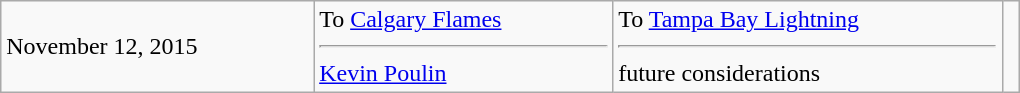<table class="wikitable" style="border:1px solid #999999; width:680px;">
<tr>
<td>November 12, 2015</td>
<td valign="top">To <a href='#'>Calgary Flames</a><hr> <a href='#'>Kevin Poulin</a></td>
<td valign="top">To <a href='#'>Tampa Bay Lightning</a><hr> future considerations</td>
<td></td>
</tr>
</table>
